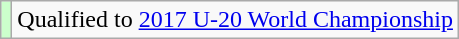<table class="wikitable">
<tr>
<td bgcolor="#cfc"></td>
<td>Qualified to <a href='#'>2017 U-20 World Championship</a></td>
</tr>
</table>
